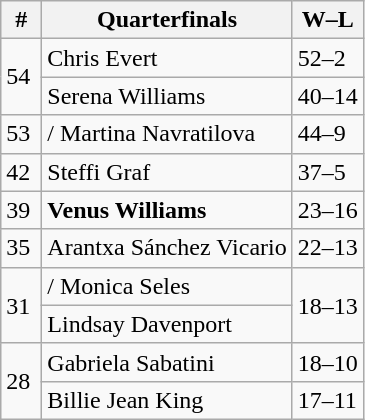<table class="wikitable" style="display:inline-table;">
<tr>
<th width=20>#</th>
<th>Quarterfinals</th>
<th>W–L</th>
</tr>
<tr>
<td rowspan=2>54</td>
<td> Chris Evert</td>
<td>52–2</td>
</tr>
<tr>
<td> Serena Williams</td>
<td>40–14</td>
</tr>
<tr>
<td>53</td>
<td>/ Martina Navratilova</td>
<td>44–9</td>
</tr>
<tr>
<td>42</td>
<td> Steffi Graf</td>
<td>37–5</td>
</tr>
<tr>
<td>39</td>
<td> <strong>Venus Williams</strong></td>
<td>23–16</td>
</tr>
<tr>
<td>35</td>
<td> Arantxa Sánchez Vicario</td>
<td>22–13</td>
</tr>
<tr>
<td rowspan=2>31</td>
<td>/ Monica Seles</td>
<td rowspan=2>18–13</td>
</tr>
<tr>
<td> Lindsay Davenport</td>
</tr>
<tr>
<td rowspan=2>28</td>
<td> Gabriela Sabatini</td>
<td>18–10</td>
</tr>
<tr>
<td> Billie Jean King</td>
<td>17–11</td>
</tr>
</table>
